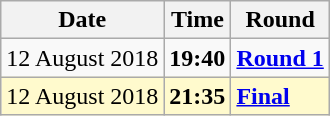<table class="wikitable">
<tr>
<th>Date</th>
<th>Time</th>
<th>Round</th>
</tr>
<tr>
<td>12 August 2018</td>
<td><strong>19:40</strong></td>
<td><strong><a href='#'>Round 1</a></strong></td>
</tr>
<tr style=background:lemonchiffon>
<td>12 August 2018</td>
<td><strong>21:35</strong></td>
<td><strong><a href='#'>Final</a></strong></td>
</tr>
</table>
